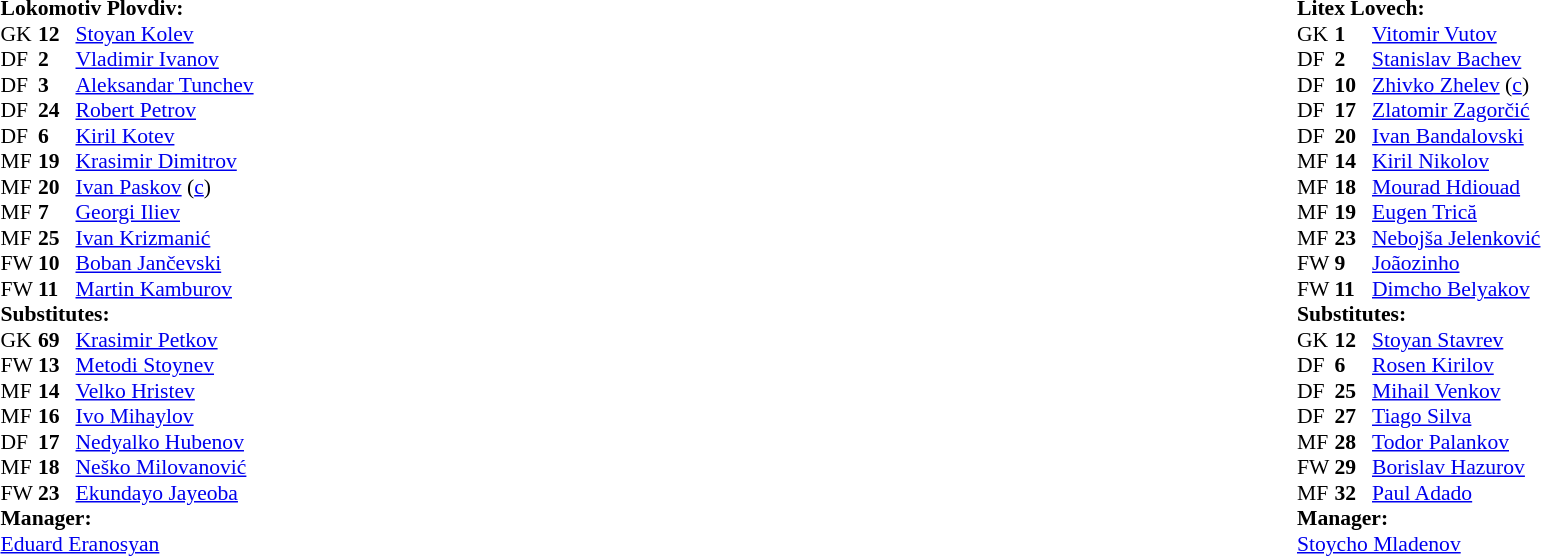<table width="100%">
<tr>
<td valign="top" width="50%"><br><table style="font-size: 90%" cellspacing="0" cellpadding="0">
<tr>
<td colspan="4"><strong>Lokomotiv Plovdiv:</strong></td>
</tr>
<tr>
<th width=25></th>
<th width=25></th>
</tr>
<tr>
<td>GK</td>
<td><strong>12</strong></td>
<td> <a href='#'>Stoyan Kolev</a></td>
</tr>
<tr>
<td>DF</td>
<td><strong>2</strong></td>
<td> <a href='#'>Vladimir Ivanov</a> </td>
</tr>
<tr>
<td>DF</td>
<td><strong>3</strong></td>
<td> <a href='#'>Aleksandar Tunchev</a></td>
</tr>
<tr>
<td>DF</td>
<td><strong>24</strong></td>
<td> <a href='#'>Robert Petrov</a></td>
</tr>
<tr>
<td>DF</td>
<td><strong>6</strong></td>
<td> <a href='#'>Kiril Kotev</a></td>
</tr>
<tr>
<td>MF</td>
<td><strong>19</strong></td>
<td> <a href='#'>Krasimir Dimitrov</a></td>
</tr>
<tr>
<td>MF</td>
<td><strong>20</strong></td>
<td> <a href='#'>Ivan Paskov</a> (<a href='#'>c</a>)</td>
</tr>
<tr>
<td>MF</td>
<td><strong>7</strong></td>
<td> <a href='#'>Georgi Iliev</a></td>
</tr>
<tr>
<td>MF</td>
<td><strong>25</strong></td>
<td> <a href='#'>Ivan Krizmanić</a></td>
</tr>
<tr>
<td>FW</td>
<td><strong>10</strong></td>
<td> <a href='#'>Boban Jančevski</a> </td>
</tr>
<tr>
<td>FW</td>
<td><strong>11</strong></td>
<td> <a href='#'>Martin Kamburov</a></td>
</tr>
<tr>
<td colspan=3><strong>Substitutes:</strong></td>
</tr>
<tr>
<td>GK</td>
<td><strong>69</strong></td>
<td> <a href='#'>Krasimir Petkov</a></td>
</tr>
<tr>
<td>FW</td>
<td><strong>13</strong></td>
<td> <a href='#'>Metodi Stoynev</a>  </td>
</tr>
<tr>
<td>MF</td>
<td><strong>14</strong></td>
<td> <a href='#'>Velko Hristev</a></td>
</tr>
<tr>
<td>MF</td>
<td><strong>16</strong></td>
<td> <a href='#'>Ivo Mihaylov</a> </td>
</tr>
<tr>
<td>DF</td>
<td><strong>17</strong></td>
<td> <a href='#'>Nedyalko Hubenov</a></td>
</tr>
<tr>
<td>MF</td>
<td><strong>18</strong></td>
<td> <a href='#'>Neško Milovanović</a></td>
</tr>
<tr>
<td>FW</td>
<td><strong>23</strong></td>
<td> <a href='#'>Ekundayo Jayeoba</a> </td>
</tr>
<tr>
<td colspan=3><strong>Manager:</strong></td>
</tr>
<tr>
<td colspan=4> <a href='#'>Eduard Eranosyan</a></td>
</tr>
</table>
</td>
<td></td>
<td valign="top" width="50%"><br><table style="font-size: 90%" cellspacing="0" cellpadding="0" align=center>
<tr>
<td colspan="4"><strong>Litex Lovech:</strong></td>
</tr>
<tr>
<th width=25></th>
<th width=25></th>
</tr>
<tr>
<td>GK</td>
<td><strong>1</strong></td>
<td> <a href='#'>Vitomir Vutov</a></td>
</tr>
<tr>
<td>DF</td>
<td><strong>2</strong></td>
<td> <a href='#'>Stanislav Bachev</a></td>
</tr>
<tr>
<td>DF</td>
<td><strong>10</strong></td>
<td> <a href='#'>Zhivko Zhelev</a> (<a href='#'>c</a>)</td>
</tr>
<tr>
<td>DF</td>
<td><strong>17</strong></td>
<td> <a href='#'>Zlatomir Zagorčić</a> </td>
</tr>
<tr>
<td>DF</td>
<td><strong>20</strong></td>
<td> <a href='#'>Ivan Bandalovski</a></td>
</tr>
<tr>
<td>MF</td>
<td><strong>14</strong></td>
<td> <a href='#'>Kiril Nikolov</a></td>
</tr>
<tr>
<td>MF</td>
<td><strong>18</strong></td>
<td> <a href='#'>Mourad Hdiouad</a> </td>
</tr>
<tr>
<td>MF</td>
<td><strong>19</strong></td>
<td> <a href='#'>Eugen Trică</a></td>
</tr>
<tr>
<td>MF</td>
<td><strong>23</strong></td>
<td> <a href='#'>Nebojša Jelenković</a> </td>
</tr>
<tr>
<td>FW</td>
<td><strong>9</strong></td>
<td> <a href='#'>Joãozinho</a></td>
</tr>
<tr>
<td>FW</td>
<td><strong>11</strong></td>
<td> <a href='#'>Dimcho Belyakov</a></td>
</tr>
<tr>
<td colspan=3><strong>Substitutes:</strong></td>
</tr>
<tr>
<td>GK</td>
<td><strong>12</strong></td>
<td> <a href='#'>Stoyan Stavrev</a></td>
</tr>
<tr>
<td>DF</td>
<td><strong>6</strong></td>
<td> <a href='#'>Rosen Kirilov</a></td>
</tr>
<tr>
<td>DF</td>
<td><strong>25</strong></td>
<td> <a href='#'>Mihail Venkov</a></td>
</tr>
<tr>
<td>DF</td>
<td><strong>27</strong></td>
<td> <a href='#'>Tiago Silva</a></td>
</tr>
<tr>
<td>MF</td>
<td><strong>28</strong></td>
<td> <a href='#'>Todor Palankov</a> </td>
</tr>
<tr>
<td>FW</td>
<td><strong>29</strong></td>
<td> <a href='#'>Borislav Hazurov</a></td>
</tr>
<tr>
<td>MF</td>
<td><strong>32</strong></td>
<td> <a href='#'>Paul Adado</a> </td>
</tr>
<tr>
<td colspan=3><strong>Manager:</strong></td>
</tr>
<tr>
<td colspan=4> <a href='#'>Stoycho Mladenov</a></td>
</tr>
<tr>
</tr>
</table>
</td>
</tr>
</table>
